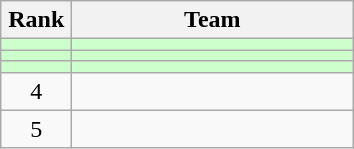<table class=wikitable style="text-align:center;">
<tr>
<th width=40>Rank</th>
<th width=180>Team</th>
</tr>
<tr bgcolor="#ccffcc">
<td></td>
<td align=left></td>
</tr>
<tr bgcolor="#ccffcc">
<td></td>
<td align=left></td>
</tr>
<tr bgcolor="#ccffcc">
<td></td>
<td align=left></td>
</tr>
<tr>
<td>4</td>
<td align=left></td>
</tr>
<tr>
<td>5</td>
<td align=left></td>
</tr>
</table>
